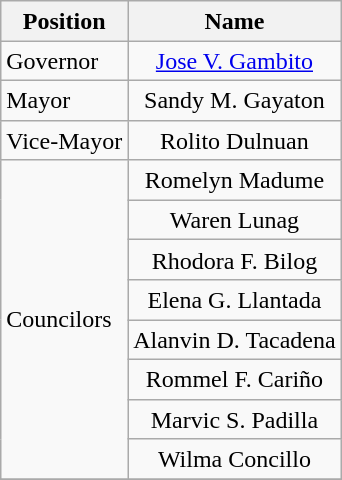<table class="wikitable" style="line-height:1.20em; font-size:100%;">
<tr>
<th>Position</th>
<th>Name</th>
</tr>
<tr>
<td>Governor</td>
<td style="text-align:center;"><a href='#'>Jose V. Gambito</a></td>
</tr>
<tr>
<td>Mayor</td>
<td style="text-align:center;">Sandy M. Gayaton</td>
</tr>
<tr>
<td>Vice-Mayor</td>
<td style="text-align:center;">Rolito Dulnuan</td>
</tr>
<tr>
<td rowspan="8">Councilors</td>
<td style="text-align:center;">Romelyn Madume</td>
</tr>
<tr>
<td style="text-align:center;">Waren Lunag</td>
</tr>
<tr>
<td style="text-align:center;">Rhodora F. Bilog</td>
</tr>
<tr>
<td style="text-align:center;">Elena G. Llantada</td>
</tr>
<tr>
<td style="text-align:center;">Alanvin D. Tacadena</td>
</tr>
<tr>
<td style="text-align:center;">Rommel F. Cariño</td>
</tr>
<tr>
<td style="text-align:center;">Marvic S. Padilla</td>
</tr>
<tr>
<td style="text-align:center;">Wilma Concillo</td>
</tr>
<tr>
</tr>
</table>
